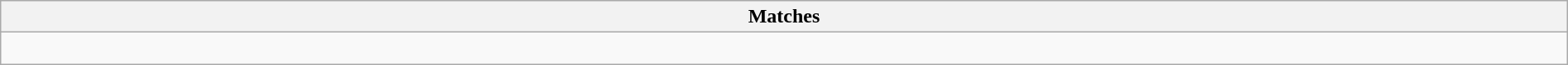<table class="wikitable collapsible collapsed" style="width:100%;">
<tr>
<th>Matches</th>
</tr>
<tr>
<td><br></td>
</tr>
</table>
